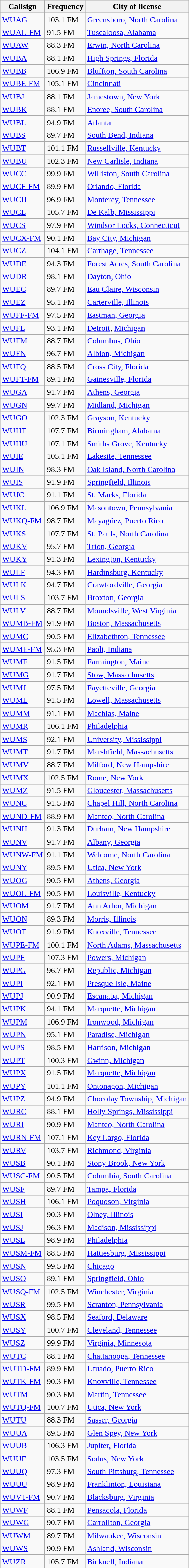<table class="wikitable sortable">
<tr>
<th>Callsign</th>
<th>Frequency</th>
<th>City of license</th>
</tr>
<tr>
<td><a href='#'>WUAG</a></td>
<td>103.1 FM</td>
<td><a href='#'>Greensboro, North Carolina</a></td>
</tr>
<tr>
<td><a href='#'>WUAL-FM</a></td>
<td>91.5 FM</td>
<td><a href='#'>Tuscaloosa, Alabama</a></td>
</tr>
<tr>
<td><a href='#'>WUAW</a></td>
<td>88.3 FM</td>
<td><a href='#'>Erwin, North Carolina</a></td>
</tr>
<tr>
<td><a href='#'>WUBA</a></td>
<td>88.1 FM</td>
<td><a href='#'>High Springs, Florida</a></td>
</tr>
<tr>
<td><a href='#'>WUBB</a></td>
<td>106.9 FM</td>
<td><a href='#'>Bluffton, South Carolina</a></td>
</tr>
<tr>
<td><a href='#'>WUBE-FM</a></td>
<td>105.1 FM</td>
<td><a href='#'>Cincinnati</a></td>
</tr>
<tr>
<td><a href='#'>WUBJ</a></td>
<td>88.1 FM</td>
<td><a href='#'>Jamestown, New York</a></td>
</tr>
<tr>
<td><a href='#'>WUBK</a></td>
<td>88.1 FM</td>
<td><a href='#'>Enoree, South Carolina</a></td>
</tr>
<tr>
<td><a href='#'>WUBL</a></td>
<td>94.9 FM</td>
<td><a href='#'>Atlanta</a></td>
</tr>
<tr>
<td><a href='#'>WUBS</a></td>
<td>89.7 FM</td>
<td><a href='#'>South Bend, Indiana</a></td>
</tr>
<tr>
<td><a href='#'>WUBT</a></td>
<td>101.1 FM</td>
<td><a href='#'>Russellville, Kentucky</a></td>
</tr>
<tr>
<td><a href='#'>WUBU</a></td>
<td>102.3 FM</td>
<td><a href='#'>New Carlisle, Indiana</a></td>
</tr>
<tr>
<td><a href='#'>WUCC</a></td>
<td>99.9 FM</td>
<td><a href='#'>Williston, South Carolina</a></td>
</tr>
<tr>
<td><a href='#'>WUCF-FM</a></td>
<td>89.9 FM</td>
<td><a href='#'>Orlando, Florida</a></td>
</tr>
<tr>
<td><a href='#'>WUCH</a></td>
<td>96.9 FM</td>
<td><a href='#'>Monterey, Tennessee</a></td>
</tr>
<tr>
<td><a href='#'>WUCL</a></td>
<td>105.7 FM</td>
<td><a href='#'>De Kalb, Mississippi</a></td>
</tr>
<tr>
<td><a href='#'>WUCS</a></td>
<td>97.9 FM</td>
<td><a href='#'>Windsor Locks, Connecticut</a></td>
</tr>
<tr>
<td><a href='#'>WUCX-FM</a></td>
<td>90.1 FM</td>
<td><a href='#'>Bay City, Michigan</a></td>
</tr>
<tr>
<td><a href='#'>WUCZ</a></td>
<td>104.1 FM</td>
<td><a href='#'>Carthage, Tennessee</a></td>
</tr>
<tr>
<td><a href='#'>WUDE</a></td>
<td>94.3 FM</td>
<td><a href='#'>Forest Acres, South Carolina</a></td>
</tr>
<tr>
<td><a href='#'>WUDR</a></td>
<td>98.1 FM</td>
<td><a href='#'>Dayton, Ohio</a></td>
</tr>
<tr>
<td><a href='#'>WUEC</a></td>
<td>89.7 FM</td>
<td><a href='#'>Eau Claire, Wisconsin</a></td>
</tr>
<tr>
<td><a href='#'>WUEZ</a></td>
<td>95.1 FM</td>
<td><a href='#'>Carterville, Illinois</a></td>
</tr>
<tr>
<td><a href='#'>WUFF-FM</a></td>
<td>97.5 FM</td>
<td><a href='#'>Eastman, Georgia</a></td>
</tr>
<tr>
<td><a href='#'>WUFL</a></td>
<td>93.1 FM</td>
<td><a href='#'>Detroit</a>, <a href='#'>Michigan</a></td>
</tr>
<tr>
<td><a href='#'>WUFM</a></td>
<td>88.7 FM</td>
<td><a href='#'>Columbus, Ohio</a></td>
</tr>
<tr>
<td><a href='#'>WUFN</a></td>
<td>96.7 FM</td>
<td><a href='#'>Albion, Michigan</a></td>
</tr>
<tr>
<td><a href='#'>WUFQ</a></td>
<td>88.5 FM</td>
<td><a href='#'>Cross City, Florida</a></td>
</tr>
<tr>
<td><a href='#'>WUFT-FM</a></td>
<td>89.1 FM</td>
<td><a href='#'>Gainesville, Florida</a></td>
</tr>
<tr>
<td><a href='#'>WUGA</a></td>
<td>91.7 FM</td>
<td><a href='#'>Athens, Georgia</a></td>
</tr>
<tr>
<td><a href='#'>WUGN</a></td>
<td>99.7 FM</td>
<td><a href='#'>Midland, Michigan</a></td>
</tr>
<tr>
<td><a href='#'>WUGO</a></td>
<td>102.3 FM</td>
<td><a href='#'>Grayson, Kentucky</a></td>
</tr>
<tr>
<td><a href='#'>WUHT</a></td>
<td>107.7 FM</td>
<td><a href='#'>Birmingham, Alabama</a></td>
</tr>
<tr>
<td><a href='#'>WUHU</a></td>
<td>107.1 FM</td>
<td><a href='#'>Smiths Grove, Kentucky</a></td>
</tr>
<tr>
<td><a href='#'>WUIE</a></td>
<td>105.1 FM</td>
<td><a href='#'>Lakesite, Tennessee</a></td>
</tr>
<tr>
<td><a href='#'>WUIN</a></td>
<td>98.3 FM</td>
<td><a href='#'>Oak Island, North Carolina</a></td>
</tr>
<tr>
<td><a href='#'>WUIS</a></td>
<td>91.9 FM</td>
<td><a href='#'>Springfield, Illinois</a></td>
</tr>
<tr>
<td><a href='#'>WUJC</a></td>
<td>91.1 FM</td>
<td><a href='#'>St. Marks, Florida</a></td>
</tr>
<tr>
<td><a href='#'>WUKL</a></td>
<td>106.9 FM</td>
<td><a href='#'>Masontown, Pennsylvania</a></td>
</tr>
<tr>
<td><a href='#'>WUKQ-FM</a></td>
<td>98.7 FM</td>
<td><a href='#'>Mayagüez, Puerto Rico</a></td>
</tr>
<tr>
<td><a href='#'>WUKS</a></td>
<td>107.7 FM</td>
<td><a href='#'>St. Pauls, North Carolina</a></td>
</tr>
<tr>
<td><a href='#'>WUKV</a></td>
<td>95.7 FM</td>
<td><a href='#'>Trion, Georgia</a></td>
</tr>
<tr>
<td><a href='#'>WUKY</a></td>
<td>91.3 FM</td>
<td><a href='#'>Lexington, Kentucky</a></td>
</tr>
<tr>
<td><a href='#'>WULF</a></td>
<td>94.3 FM</td>
<td><a href='#'>Hardinsburg, Kentucky</a></td>
</tr>
<tr>
<td><a href='#'>WULK</a></td>
<td>94.7 FM</td>
<td><a href='#'>Crawfordville, Georgia</a></td>
</tr>
<tr>
<td><a href='#'>WULS</a></td>
<td>103.7 FM</td>
<td><a href='#'>Broxton, Georgia</a></td>
</tr>
<tr>
<td><a href='#'>WULV</a></td>
<td>88.7 FM</td>
<td><a href='#'>Moundsville, West Virginia</a></td>
</tr>
<tr>
<td><a href='#'>WUMB-FM</a></td>
<td>91.9 FM</td>
<td><a href='#'>Boston, Massachusetts</a></td>
</tr>
<tr>
<td><a href='#'>WUMC</a></td>
<td>90.5 FM</td>
<td><a href='#'>Elizabethton, Tennessee</a></td>
</tr>
<tr>
<td><a href='#'>WUME-FM</a></td>
<td>95.3 FM</td>
<td><a href='#'>Paoli, Indiana</a></td>
</tr>
<tr>
<td><a href='#'>WUMF</a></td>
<td>91.5 FM</td>
<td><a href='#'>Farmington, Maine</a></td>
</tr>
<tr>
<td><a href='#'>WUMG</a></td>
<td>91.7 FM</td>
<td><a href='#'>Stow, Massachusetts</a></td>
</tr>
<tr>
<td><a href='#'>WUMJ</a></td>
<td>97.5 FM</td>
<td><a href='#'>Fayetteville, Georgia</a></td>
</tr>
<tr>
<td><a href='#'>WUML</a></td>
<td>91.5 FM</td>
<td><a href='#'>Lowell, Massachusetts</a></td>
</tr>
<tr>
<td><a href='#'>WUMM</a></td>
<td>91.1 FM</td>
<td><a href='#'>Machias, Maine</a></td>
</tr>
<tr>
<td><a href='#'>WUMR</a></td>
<td>106.1 FM</td>
<td><a href='#'>Philadelphia</a></td>
</tr>
<tr>
<td><a href='#'>WUMS</a></td>
<td>92.1 FM</td>
<td><a href='#'>University, Mississippi</a></td>
</tr>
<tr>
<td><a href='#'>WUMT</a></td>
<td>91.7 FM</td>
<td><a href='#'>Marshfield, Massachusetts</a></td>
</tr>
<tr>
<td><a href='#'>WUMV</a></td>
<td>88.7 FM</td>
<td><a href='#'>Milford, New Hampshire</a></td>
</tr>
<tr>
<td><a href='#'>WUMX</a></td>
<td>102.5 FM</td>
<td><a href='#'>Rome, New York</a></td>
</tr>
<tr>
<td><a href='#'>WUMZ</a></td>
<td>91.5 FM</td>
<td><a href='#'>Gloucester, Massachusetts</a></td>
</tr>
<tr>
<td><a href='#'>WUNC</a></td>
<td>91.5 FM</td>
<td><a href='#'>Chapel Hill, North Carolina</a></td>
</tr>
<tr>
<td><a href='#'>WUND-FM</a></td>
<td>88.9 FM</td>
<td><a href='#'>Manteo, North Carolina</a></td>
</tr>
<tr>
<td><a href='#'>WUNH</a></td>
<td>91.3 FM</td>
<td><a href='#'>Durham, New Hampshire</a></td>
</tr>
<tr>
<td><a href='#'>WUNV</a></td>
<td>91.7 FM</td>
<td><a href='#'>Albany, Georgia</a></td>
</tr>
<tr>
<td><a href='#'>WUNW-FM</a></td>
<td>91.1 FM</td>
<td><a href='#'>Welcome, North Carolina</a></td>
</tr>
<tr>
<td><a href='#'>WUNY</a></td>
<td>89.5 FM</td>
<td><a href='#'>Utica, New York</a></td>
</tr>
<tr>
<td><a href='#'>WUOG</a></td>
<td>90.5 FM</td>
<td><a href='#'>Athens, Georgia</a></td>
</tr>
<tr>
<td><a href='#'>WUOL-FM</a></td>
<td>90.5 FM</td>
<td><a href='#'>Louisville, Kentucky</a></td>
</tr>
<tr>
<td><a href='#'>WUOM</a></td>
<td>91.7 FM</td>
<td><a href='#'>Ann Arbor, Michigan</a></td>
</tr>
<tr>
<td><a href='#'>WUON</a></td>
<td>89.3 FM</td>
<td><a href='#'>Morris, Illinois</a></td>
</tr>
<tr>
<td><a href='#'>WUOT</a></td>
<td>91.9 FM</td>
<td><a href='#'>Knoxville, Tennessee</a></td>
</tr>
<tr>
<td><a href='#'>WUPE-FM</a></td>
<td>100.1 FM</td>
<td><a href='#'>North Adams, Massachusetts</a></td>
</tr>
<tr>
<td><a href='#'>WUPF</a></td>
<td>107.3 FM</td>
<td><a href='#'>Powers, Michigan</a></td>
</tr>
<tr>
<td><a href='#'>WUPG</a></td>
<td>96.7 FM</td>
<td><a href='#'>Republic, Michigan</a></td>
</tr>
<tr>
<td><a href='#'>WUPI</a></td>
<td>92.1 FM</td>
<td><a href='#'>Presque Isle, Maine</a></td>
</tr>
<tr>
<td><a href='#'>WUPJ</a></td>
<td>90.9 FM</td>
<td><a href='#'>Escanaba, Michigan</a></td>
</tr>
<tr>
<td><a href='#'>WUPK</a></td>
<td>94.1 FM</td>
<td><a href='#'>Marquette, Michigan</a></td>
</tr>
<tr>
<td><a href='#'>WUPM</a></td>
<td>106.9 FM</td>
<td><a href='#'>Ironwood, Michigan</a></td>
</tr>
<tr>
<td><a href='#'>WUPN</a></td>
<td>95.1 FM</td>
<td><a href='#'>Paradise, Michigan</a></td>
</tr>
<tr>
<td><a href='#'>WUPS</a></td>
<td>98.5 FM</td>
<td><a href='#'>Harrison, Michigan</a></td>
</tr>
<tr>
<td><a href='#'>WUPT</a></td>
<td>100.3 FM</td>
<td><a href='#'>Gwinn, Michigan</a></td>
</tr>
<tr>
<td><a href='#'>WUPX</a></td>
<td>91.5 FM</td>
<td><a href='#'>Marquette, Michigan</a></td>
</tr>
<tr>
<td><a href='#'>WUPY</a></td>
<td>101.1 FM</td>
<td><a href='#'>Ontonagon, Michigan</a></td>
</tr>
<tr>
<td><a href='#'>WUPZ</a></td>
<td>94.9 FM</td>
<td><a href='#'>Chocolay Township, Michigan</a></td>
</tr>
<tr>
<td><a href='#'>WURC</a></td>
<td>88.1 FM</td>
<td><a href='#'>Holly Springs, Mississippi</a></td>
</tr>
<tr>
<td><a href='#'>WURI</a></td>
<td>90.9 FM</td>
<td><a href='#'>Manteo, North Carolina</a></td>
</tr>
<tr>
<td><a href='#'>WURN-FM</a></td>
<td>107.1 FM</td>
<td><a href='#'>Key Largo, Florida</a></td>
</tr>
<tr>
<td><a href='#'>WURV</a></td>
<td>103.7 FM</td>
<td><a href='#'>Richmond, Virginia</a></td>
</tr>
<tr>
<td><a href='#'>WUSB</a></td>
<td>90.1 FM</td>
<td><a href='#'>Stony Brook, New York</a></td>
</tr>
<tr>
<td><a href='#'>WUSC-FM</a></td>
<td>90.5 FM</td>
<td><a href='#'>Columbia, South Carolina</a></td>
</tr>
<tr>
<td><a href='#'>WUSF</a></td>
<td>89.7 FM</td>
<td><a href='#'>Tampa, Florida</a></td>
</tr>
<tr>
<td><a href='#'>WUSH</a></td>
<td>106.1 FM</td>
<td><a href='#'>Poquoson, Virginia</a></td>
</tr>
<tr>
<td><a href='#'>WUSI</a></td>
<td>90.3 FM</td>
<td><a href='#'>Olney, Illinois</a></td>
</tr>
<tr>
<td><a href='#'>WUSJ</a></td>
<td>96.3 FM</td>
<td><a href='#'>Madison, Mississippi</a></td>
</tr>
<tr>
<td><a href='#'>WUSL</a></td>
<td>98.9 FM</td>
<td><a href='#'>Philadelphia</a></td>
</tr>
<tr>
<td><a href='#'>WUSM-FM</a></td>
<td>88.5 FM</td>
<td><a href='#'>Hattiesburg, Mississippi</a></td>
</tr>
<tr>
<td><a href='#'>WUSN</a></td>
<td>99.5 FM</td>
<td><a href='#'>Chicago</a></td>
</tr>
<tr>
<td><a href='#'>WUSO</a></td>
<td>89.1 FM</td>
<td><a href='#'>Springfield, Ohio</a></td>
</tr>
<tr>
<td><a href='#'>WUSQ-FM</a></td>
<td>102.5 FM</td>
<td><a href='#'>Winchester, Virginia</a></td>
</tr>
<tr>
<td><a href='#'>WUSR</a></td>
<td>99.5 FM</td>
<td><a href='#'>Scranton, Pennsylvania</a></td>
</tr>
<tr>
<td><a href='#'>WUSX</a></td>
<td>98.5 FM</td>
<td><a href='#'>Seaford, Delaware</a></td>
</tr>
<tr>
<td><a href='#'>WUSY</a></td>
<td>100.7 FM</td>
<td><a href='#'>Cleveland, Tennessee</a></td>
</tr>
<tr>
<td><a href='#'>WUSZ</a></td>
<td>99.9 FM</td>
<td><a href='#'>Virginia, Minnesota</a></td>
</tr>
<tr>
<td><a href='#'>WUTC</a></td>
<td>88.1 FM</td>
<td><a href='#'>Chattanooga, Tennessee</a></td>
</tr>
<tr>
<td><a href='#'>WUTD-FM</a></td>
<td>89.9 FM</td>
<td><a href='#'>Utuado, Puerto Rico</a></td>
</tr>
<tr>
<td><a href='#'>WUTK-FM</a></td>
<td>90.3 FM</td>
<td><a href='#'>Knoxville, Tennessee</a></td>
</tr>
<tr>
<td><a href='#'>WUTM</a></td>
<td>90.3 FM</td>
<td><a href='#'>Martin, Tennessee</a></td>
</tr>
<tr>
<td><a href='#'>WUTQ-FM</a></td>
<td>100.7 FM</td>
<td><a href='#'>Utica, New York</a></td>
</tr>
<tr>
<td><a href='#'>WUTU</a></td>
<td>88.3 FM</td>
<td><a href='#'>Sasser, Georgia</a></td>
</tr>
<tr>
<td><a href='#'>WUUA</a></td>
<td>89.5 FM</td>
<td><a href='#'>Glen Spey, New York</a></td>
</tr>
<tr>
<td><a href='#'>WUUB</a></td>
<td>106.3 FM</td>
<td><a href='#'>Jupiter, Florida</a></td>
</tr>
<tr>
<td><a href='#'>WUUF</a></td>
<td>103.5 FM</td>
<td><a href='#'>Sodus, New York</a></td>
</tr>
<tr>
<td><a href='#'>WUUQ</a></td>
<td>97.3 FM</td>
<td><a href='#'>South Pittsburg, Tennessee</a></td>
</tr>
<tr>
<td><a href='#'>WUUU</a></td>
<td>98.9 FM</td>
<td><a href='#'>Franklinton, Louisiana</a></td>
</tr>
<tr>
<td><a href='#'>WUVT-FM</a></td>
<td>90.7 FM</td>
<td><a href='#'>Blacksburg, Virginia</a></td>
</tr>
<tr>
<td><a href='#'>WUWF</a></td>
<td>88.1 FM</td>
<td><a href='#'>Pensacola, Florida</a></td>
</tr>
<tr>
<td><a href='#'>WUWG</a></td>
<td>90.7 FM</td>
<td><a href='#'>Carrollton, Georgia</a></td>
</tr>
<tr>
<td><a href='#'>WUWM</a></td>
<td>89.7 FM</td>
<td><a href='#'>Milwaukee, Wisconsin</a></td>
</tr>
<tr>
<td><a href='#'>WUWS</a></td>
<td>90.9 FM</td>
<td><a href='#'>Ashland, Wisconsin</a></td>
</tr>
<tr>
<td><a href='#'>WUZR</a></td>
<td>105.7 FM</td>
<td><a href='#'>Bicknell, Indiana</a></td>
</tr>
</table>
